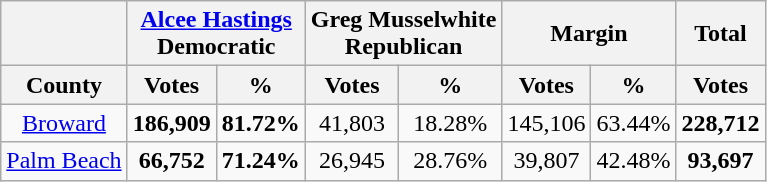<table class="wikitable sortable" style="text-align:center">
<tr>
<th></th>
<th style="text-align:center;" colspan="2"><a href='#'>Alcee Hastings</a><br>Democratic</th>
<th style="text-align:center;" colspan="2">Greg Musselwhite<br>Republican</th>
<th style="text-align:center;" colspan="2">Margin</th>
<th style="text-align:center;">Total</th>
</tr>
<tr>
<th align=center>County</th>
<th style="text-align:center;" data-sort-type="number">Votes</th>
<th style="text-align:center;" data-sort-type="number">%</th>
<th style="text-align:center;" data-sort-type="number">Votes</th>
<th style="text-align:center;" data-sort-type="number">%</th>
<th style="text-align:center;" data-sort-type="number">Votes</th>
<th style="text-align:center;" data-sort-type="number">%</th>
<th style="text-align:center;" data-sort-type="number">Votes</th>
</tr>
<tr>
<td align=center><a href='#'>Broward</a></td>
<td><strong>186,909</strong></td>
<td><strong>81.72%</strong></td>
<td>41,803</td>
<td>18.28%</td>
<td>145,106</td>
<td>63.44%</td>
<td><strong>228,712</strong></td>
</tr>
<tr>
<td align=center><a href='#'>Palm Beach</a></td>
<td><strong>66,752</strong></td>
<td><strong>71.24%</strong></td>
<td>26,945</td>
<td>28.76%</td>
<td>39,807</td>
<td>42.48%</td>
<td><strong>93,697</strong></td>
</tr>
</table>
